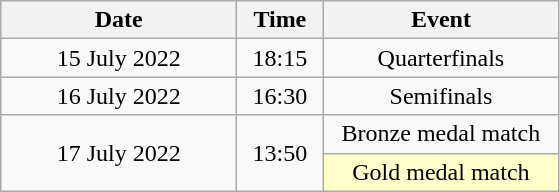<table class = "wikitable" style="text-align:center;">
<tr>
<th width=150>Date</th>
<th width=50>Time</th>
<th width=150>Event</th>
</tr>
<tr>
<td>15 July 2022</td>
<td>18:15</td>
<td>Quarterfinals</td>
</tr>
<tr>
<td>16 July 2022</td>
<td>16:30</td>
<td>Semifinals</td>
</tr>
<tr>
<td rowspan=2>17 July 2022</td>
<td rowspan=2>13:50</td>
<td>Bronze  medal match</td>
</tr>
<tr>
<td bgcolor=ffffcc>Gold medal match</td>
</tr>
</table>
